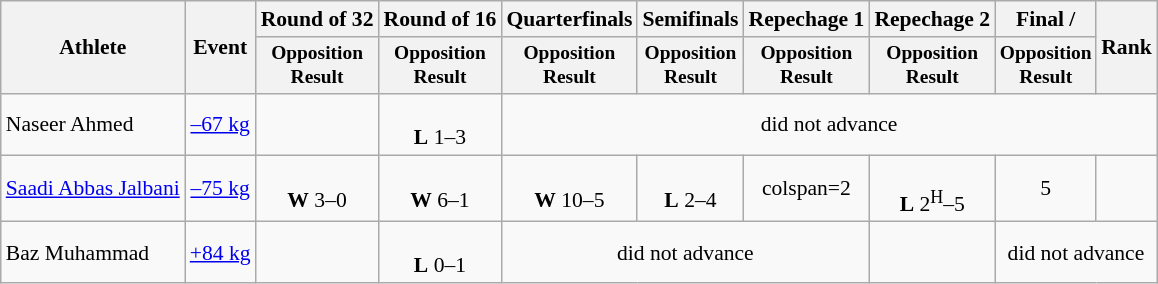<table class=wikitable style="text-align:center; font-size:90%">
<tr>
<th rowspan=2>Athlete</th>
<th rowspan=2>Event</th>
<th>Round of 32</th>
<th>Round of 16</th>
<th>Quarterfinals</th>
<th>Semifinals</th>
<th>Repechage 1</th>
<th>Repechage 2</th>
<th>Final / </th>
<th rowspan=2>Rank</th>
</tr>
<tr style="font-size:90%">
<th>Opposition<br>Result</th>
<th>Opposition<br>Result</th>
<th>Opposition<br>Result</th>
<th>Opposition<br>Result</th>
<th>Opposition<br>Result</th>
<th>Opposition<br>Result</th>
<th>Opposition<br>Result</th>
</tr>
<tr>
<td align=left>Naseer Ahmed</td>
<td align=center><a href='#'>–67 kg</a></td>
<td></td>
<td><br><strong>L</strong> 1–3</td>
<td colspan=6>did not advance</td>
</tr>
<tr>
<td align=left><a href='#'>Saadi Abbas Jalbani</a></td>
<td align=center><a href='#'>–75 kg</a></td>
<td><br><strong>W</strong> 3–0</td>
<td><br><strong>W</strong> 6–1</td>
<td><br><strong>W</strong> 10–5</td>
<td><br><strong>L</strong> 2–4</td>
<td>colspan=2 </td>
<td><br><strong>L</strong> 2<sup>H</sup>–5</td>
<td>5</td>
</tr>
<tr>
<td align=left>Baz Muhammad</td>
<td align=center><a href='#'>+84 kg</a></td>
<td></td>
<td><br><strong>L</strong> 0–1</td>
<td colspan=3>did not advance</td>
<td></td>
<td colspan=2>did not advance</td>
</tr>
</table>
